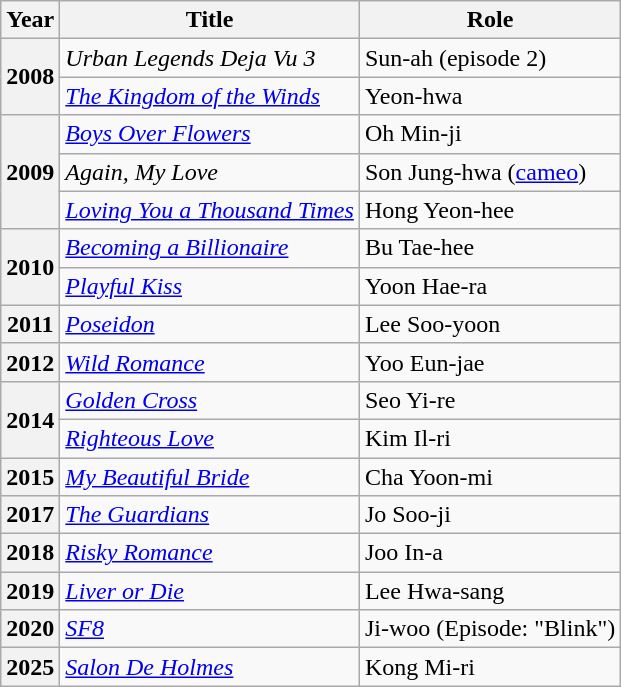<table class="wikitable plainrowheaders sortable">
<tr>
<th scope="col">Year</th>
<th scope="col">Title</th>
<th scope="col">Role</th>
</tr>
<tr>
<th scope="row" rowspan="2">2008</th>
<td><em>Urban Legends Deja Vu 3</em></td>
<td>Sun-ah (episode 2)</td>
</tr>
<tr>
<td><em><a href='#'>The Kingdom of the Winds</a></em></td>
<td>Yeon-hwa</td>
</tr>
<tr>
<th scope="row" rowspan="3">2009</th>
<td><em><a href='#'>Boys Over Flowers</a></em></td>
<td>Oh Min-ji</td>
</tr>
<tr>
<td><em>Again, My Love</em> </td>
<td>Son Jung-hwa (<a href='#'>cameo</a>)</td>
</tr>
<tr>
<td><em><a href='#'>Loving You a Thousand Times</a></em></td>
<td>Hong Yeon-hee</td>
</tr>
<tr>
<th scope="row" rowspan="2">2010</th>
<td><em><a href='#'>Becoming a Billionaire</a></em></td>
<td>Bu Tae-hee</td>
</tr>
<tr>
<td><em><a href='#'>Playful Kiss</a></em></td>
<td>Yoon Hae-ra</td>
</tr>
<tr>
<th scope="row">2011</th>
<td><em><a href='#'>Poseidon</a></em></td>
<td>Lee Soo-yoon</td>
</tr>
<tr>
<th scope="row">2012</th>
<td><em><a href='#'>Wild Romance</a></em></td>
<td>Yoo Eun-jae</td>
</tr>
<tr>
<th scope="row" rowspan="2">2014</th>
<td><em><a href='#'>Golden Cross</a></em></td>
<td>Seo Yi-re</td>
</tr>
<tr>
<td><em><a href='#'>Righteous Love</a></em></td>
<td>Kim Il-ri</td>
</tr>
<tr>
<th scope="row">2015</th>
<td><em><a href='#'>My Beautiful Bride</a></em></td>
<td>Cha Yoon-mi</td>
</tr>
<tr>
<th scope="row">2017</th>
<td><em><a href='#'>The Guardians</a></em></td>
<td>Jo Soo-ji</td>
</tr>
<tr>
<th scope="row">2018</th>
<td><em><a href='#'>Risky Romance</a></em></td>
<td>Joo In-a</td>
</tr>
<tr>
<th scope="row">2019</th>
<td><em><a href='#'>Liver or Die</a></em></td>
<td>Lee Hwa-sang</td>
</tr>
<tr>
<th scope="row">2020</th>
<td><em><a href='#'>SF8</a></em></td>
<td>Ji-woo (Episode: "Blink")</td>
</tr>
<tr>
<th scope="row">2025</th>
<td><em><a href='#'>Salon De Holmes</a></em></td>
<td>Kong Mi-ri</td>
</tr>
</table>
